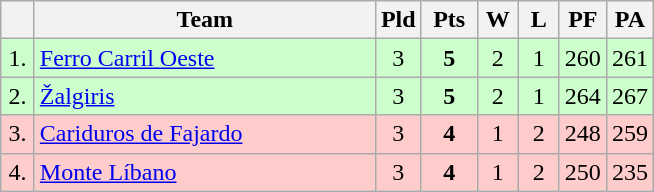<table class=wikitable style="text-align:center">
<tr>
<th width=15></th>
<th width=220>Team</th>
<th width=20>Pld</th>
<th width=30>Pts</th>
<th width=20>W</th>
<th width=20>L</th>
<th width=20>PF</th>
<th width=20>PA</th>
</tr>
<tr style="background: #ccffcc;">
<td>1.</td>
<td align=left> <a href='#'>Ferro Carril Oeste</a></td>
<td>3</td>
<td><strong>5</strong></td>
<td>2</td>
<td>1</td>
<td>260</td>
<td>261</td>
</tr>
<tr style="background: #ccffcc;">
<td>2.</td>
<td align=left> <a href='#'>Žalgiris</a></td>
<td>3</td>
<td><strong>5</strong></td>
<td>2</td>
<td>1</td>
<td>264</td>
<td>267</td>
</tr>
<tr style="background: #ffcccc;">
<td>3.</td>
<td align=left> <a href='#'>Cariduros de Fajardo</a></td>
<td>3</td>
<td><strong>4</strong></td>
<td>1</td>
<td>2</td>
<td>248</td>
<td>259</td>
</tr>
<tr style="background:#ffcccc;">
<td>4.</td>
<td align=left> <a href='#'>Monte Líbano</a></td>
<td>3</td>
<td><strong>4</strong></td>
<td>1</td>
<td>2</td>
<td>250</td>
<td>235</td>
</tr>
</table>
